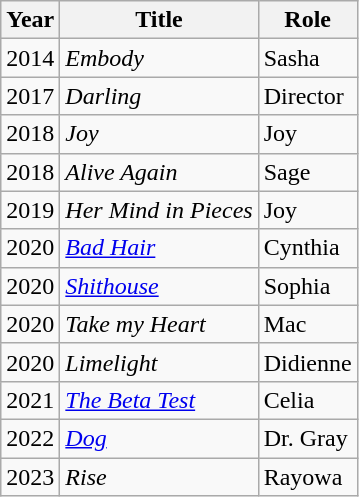<table class="wikitable sortable plainrowheaders">
<tr>
<th scope="col">Year</th>
<th scope="col">Title</th>
<th scope="col" class="unsortable">Role</th>
</tr>
<tr>
<td>2014</td>
<td><em>Embody</em></td>
<td>Sasha</td>
</tr>
<tr>
<td>2017</td>
<td><em>Darling</em></td>
<td>Director</td>
</tr>
<tr>
<td>2018</td>
<td><em>Joy</em></td>
<td>Joy</td>
</tr>
<tr>
<td>2018</td>
<td><em>Alive Again</em></td>
<td>Sage</td>
</tr>
<tr>
<td>2019</td>
<td><em>Her Mind in Pieces</em></td>
<td>Joy</td>
</tr>
<tr>
<td>2020</td>
<td><em><a href='#'>Bad Hair</a></em></td>
<td>Cynthia</td>
</tr>
<tr>
<td>2020</td>
<td><em><a href='#'>Shithouse</a></em></td>
<td>Sophia</td>
</tr>
<tr>
<td>2020</td>
<td><em>Take my Heart</em></td>
<td>Mac</td>
</tr>
<tr>
<td>2020</td>
<td><em>Limelight</em></td>
<td>Didienne</td>
</tr>
<tr>
<td>2021</td>
<td><em><a href='#'>The Beta Test</a></em></td>
<td>Celia</td>
</tr>
<tr>
<td>2022</td>
<td><em><a href='#'>Dog</a></em></td>
<td>Dr. Gray</td>
</tr>
<tr>
<td>2023</td>
<td><em>Rise</em></td>
<td>Rayowa</td>
</tr>
</table>
